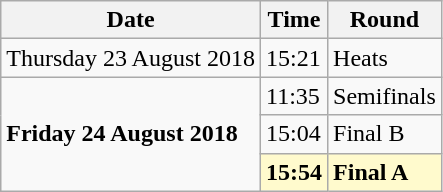<table class="wikitable">
<tr>
<th>Date</th>
<th>Time</th>
<th>Round</th>
</tr>
<tr>
<td>Thursday 23 August 2018</td>
<td>15:21</td>
<td>Heats</td>
</tr>
<tr>
<td rowspan=3><strong>Friday 24 August 2018</strong></td>
<td>11:35</td>
<td>Semifinals</td>
</tr>
<tr>
<td>15:04</td>
<td>Final B</td>
</tr>
<tr>
<td style=background:lemonchiffon><strong>15:54</strong></td>
<td style=background:lemonchiffon><strong>Final A</strong></td>
</tr>
</table>
